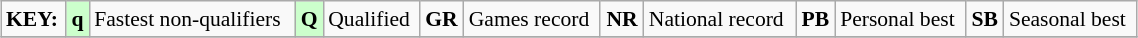<table class="wikitable" style="margin:0.5em auto; font-size:90%;position:relative;" width=60%>
<tr>
<td><strong>KEY:</strong></td>
<td bgcolor=ccffcc align=center><strong>q</strong></td>
<td>Fastest non-qualifiers</td>
<td bgcolor=ccffcc align=center><strong>Q</strong></td>
<td>Qualified</td>
<td align=center><strong>GR</strong></td>
<td>Games record</td>
<td align=center><strong>NR</strong></td>
<td>National record</td>
<td align=center><strong>PB</strong></td>
<td>Personal best</td>
<td align=center><strong>SB</strong></td>
<td>Seasonal best</td>
</tr>
<tr>
</tr>
</table>
